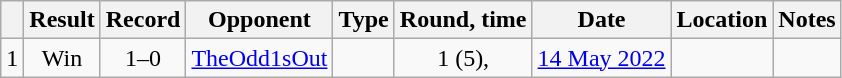<table class="wikitable" style="text-align:center">
<tr>
<th></th>
<th>Result</th>
<th>Record</th>
<th>Opponent</th>
<th>Type</th>
<th>Round, time</th>
<th>Date</th>
<th>Location</th>
<th>Notes</th>
</tr>
<tr>
<td>1</td>
<td>Win</td>
<td>1–0</td>
<td style="text-align:left;"><a href='#'>TheOdd1sOut</a></td>
<td></td>
<td>1 (5), </td>
<td><a href='#'>14 May 2022</a></td>
<td style="text-align:left;"></td>
<td></td>
</tr>
</table>
